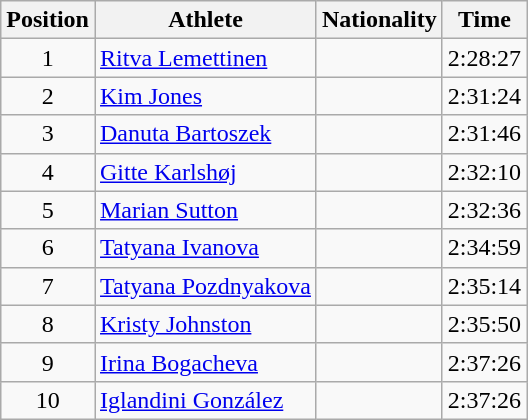<table class="wikitable sortable">
<tr>
<th>Position</th>
<th>Athlete</th>
<th>Nationality</th>
<th>Time</th>
</tr>
<tr>
<td style="text-align:center">1</td>
<td><a href='#'>Ritva Lemettinen</a></td>
<td></td>
<td>2:28:27</td>
</tr>
<tr>
<td style="text-align:center">2</td>
<td><a href='#'>Kim Jones</a></td>
<td></td>
<td>2:31:24</td>
</tr>
<tr>
<td style="text-align:center">3</td>
<td><a href='#'>Danuta Bartoszek</a></td>
<td></td>
<td>2:31:46</td>
</tr>
<tr>
<td style="text-align:center">4</td>
<td><a href='#'>Gitte Karlshøj</a></td>
<td></td>
<td>2:32:10</td>
</tr>
<tr>
<td style="text-align:center">5</td>
<td><a href='#'>Marian Sutton</a></td>
<td></td>
<td>2:32:36</td>
</tr>
<tr>
<td style="text-align:center">6</td>
<td><a href='#'>Tatyana Ivanova</a></td>
<td></td>
<td>2:34:59</td>
</tr>
<tr>
<td style="text-align:center">7</td>
<td><a href='#'>Tatyana Pozdnyakova</a></td>
<td></td>
<td>2:35:14</td>
</tr>
<tr>
<td style="text-align:center">8</td>
<td><a href='#'>Kristy Johnston</a></td>
<td></td>
<td>2:35:50</td>
</tr>
<tr>
<td style="text-align:center">9</td>
<td><a href='#'>Irina Bogacheva</a></td>
<td></td>
<td>2:37:26</td>
</tr>
<tr>
<td style="text-align:center">10</td>
<td><a href='#'>Iglandini González</a></td>
<td></td>
<td>2:37:26</td>
</tr>
</table>
